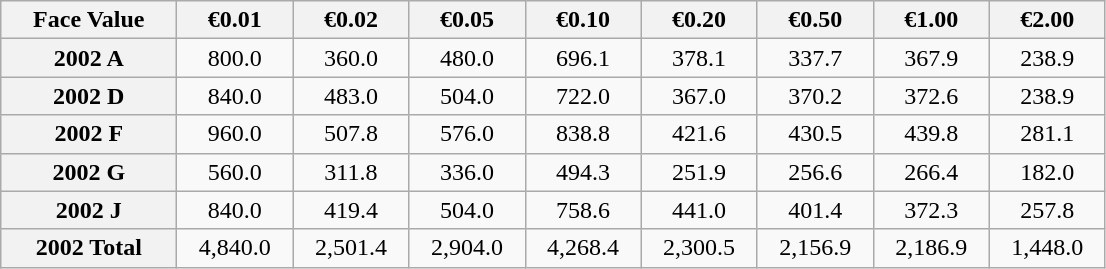<table class="wikitable" style="text-align:center">
<tr>
<th align=left width=110px>Face Value</th>
<th align=left width=70px>€0.01</th>
<th align=left width=70px>€0.02</th>
<th align=left width=70px>€0.05</th>
<th align=left width=70px>€0.10</th>
<th align=left width=70px>€0.20</th>
<th align=left width=70px>€0.50</th>
<th align=left width=70px>€1.00</th>
<th align=left width=70px>€2.00</th>
</tr>
<tr>
<th>2002 A</th>
<td>800.0</td>
<td>360.0</td>
<td>480.0</td>
<td>696.1</td>
<td>378.1</td>
<td>337.7</td>
<td>367.9</td>
<td>238.9</td>
</tr>
<tr>
<th>2002 D</th>
<td>840.0</td>
<td>483.0</td>
<td>504.0</td>
<td>722.0</td>
<td>367.0</td>
<td>370.2</td>
<td>372.6</td>
<td>238.9</td>
</tr>
<tr>
<th>2002 F</th>
<td>960.0</td>
<td>507.8</td>
<td>576.0</td>
<td>838.8</td>
<td>421.6</td>
<td>430.5</td>
<td>439.8</td>
<td>281.1</td>
</tr>
<tr>
<th>2002 G</th>
<td>560.0</td>
<td>311.8</td>
<td>336.0</td>
<td>494.3</td>
<td>251.9</td>
<td>256.6</td>
<td>266.4</td>
<td>182.0</td>
</tr>
<tr>
<th>2002 J</th>
<td>840.0</td>
<td>419.4</td>
<td>504.0</td>
<td>758.6</td>
<td>441.0</td>
<td>401.4</td>
<td>372.3</td>
<td>257.8</td>
</tr>
<tr>
<th>2002 Total</th>
<td>4,840.0</td>
<td>2,501.4</td>
<td>2,904.0</td>
<td>4,268.4</td>
<td>2,300.5</td>
<td>2,156.9</td>
<td>2,186.9</td>
<td>1,448.0</td>
</tr>
</table>
